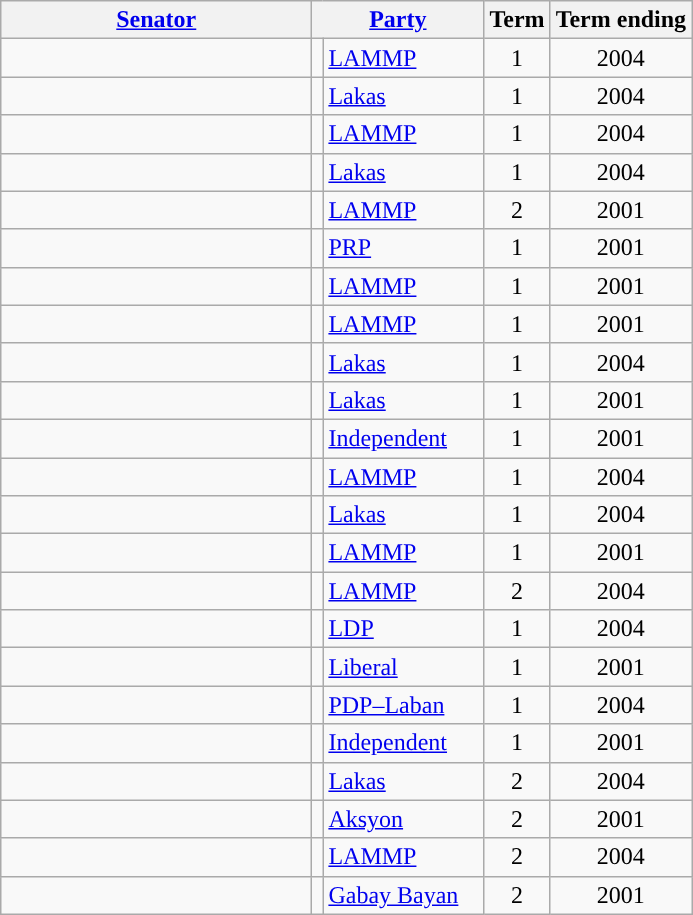<table class="wikitable sortable">
<tr>
<th width="200px"><a href='#'>Senator</a></th>
<th colspan="2"><a href='#'>Party</a></th>
<th>Term</th>
<th>Term ending</th>
</tr>
<tr>
<td></td>
<td></td>
<td width="100px"><a href='#'>LAMMP</a></td>
<td align="center">1</td>
<td align="center">2004</td>
</tr>
<tr>
<td></td>
<td></td>
<td><a href='#'>Lakas</a></td>
<td align="center">1</td>
<td align="center">2004</td>
</tr>
<tr>
<td></td>
<td></td>
<td><a href='#'>LAMMP</a></td>
<td align="center">1</td>
<td align="center">2004</td>
</tr>
<tr>
<td></td>
<td></td>
<td><a href='#'>Lakas</a></td>
<td align="center">1</td>
<td align="center">2004</td>
</tr>
<tr>
<td></td>
<td></td>
<td><a href='#'>LAMMP</a></td>
<td align="center">2</td>
<td align="center">2001</td>
</tr>
<tr>
<td></td>
<td></td>
<td><a href='#'>PRP</a></td>
<td align="center">1</td>
<td align="center">2001</td>
</tr>
<tr>
<td></td>
<td></td>
<td><a href='#'>LAMMP</a></td>
<td align="center">1</td>
<td align="center">2001</td>
</tr>
<tr>
<td></td>
<td></td>
<td><a href='#'>LAMMP</a></td>
<td align="center">1</td>
<td align="center">2001</td>
</tr>
<tr>
<td></td>
<td></td>
<td><a href='#'>Lakas</a></td>
<td align="center">1</td>
<td align="center">2004</td>
</tr>
<tr>
<td></td>
<td></td>
<td><a href='#'>Lakas</a></td>
<td align="center">1</td>
<td align="center">2001</td>
</tr>
<tr>
<td></td>
<td></td>
<td><a href='#'>Independent</a></td>
<td align="center">1</td>
<td align="center">2001</td>
</tr>
<tr>
<td></td>
<td></td>
<td><a href='#'>LAMMP</a></td>
<td align="center">1</td>
<td align="center">2004</td>
</tr>
<tr>
<td></td>
<td></td>
<td><a href='#'>Lakas</a></td>
<td align="center">1</td>
<td align="center">2004</td>
</tr>
<tr>
<td></td>
<td></td>
<td><a href='#'>LAMMP</a></td>
<td align="center">1</td>
<td align="center">2001</td>
</tr>
<tr>
<td></td>
<td></td>
<td><a href='#'>LAMMP</a></td>
<td align="center">2</td>
<td align="center">2004</td>
</tr>
<tr>
<td></td>
<td></td>
<td><a href='#'>LDP</a></td>
<td align="center">1</td>
<td align="center">2004</td>
</tr>
<tr>
<td></td>
<td></td>
<td><a href='#'>Liberal</a></td>
<td align="center">1</td>
<td align="center">2001</td>
</tr>
<tr>
<td></td>
<td></td>
<td><a href='#'>PDP–Laban</a></td>
<td align="center">1</td>
<td align="center">2004</td>
</tr>
<tr>
<td></td>
<td></td>
<td><a href='#'>Independent</a></td>
<td align="center">1</td>
<td align="center">2001</td>
</tr>
<tr>
<td></td>
<td></td>
<td><a href='#'>Lakas</a></td>
<td align="center">2</td>
<td align="center">2004</td>
</tr>
<tr>
<td></td>
<td></td>
<td><a href='#'>Aksyon</a></td>
<td align="center">2</td>
<td align="center">2001</td>
</tr>
<tr>
<td></td>
<td></td>
<td><a href='#'>LAMMP</a></td>
<td align="center">2</td>
<td align="center">2004</td>
</tr>
<tr>
<td></td>
<td></td>
<td><a href='#'>Gabay Bayan</a></td>
<td align="center">2</td>
<td align="center">2001</td>
</tr>
</table>
